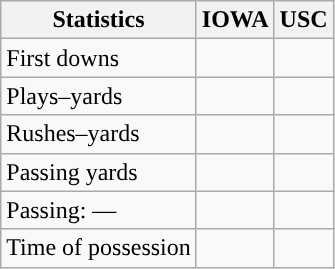<table class="wikitable" style="float:left">
<tr>
<th>Statistics</th>
<th>IOWA</th>
<th>USC</th>
</tr>
<tr>
<td>First downs</td>
<td></td>
<td></td>
</tr>
<tr>
<td>Plays–yards</td>
<td></td>
<td></td>
</tr>
<tr>
<td>Rushes–yards</td>
<td></td>
<td></td>
</tr>
<tr>
<td>Passing yards</td>
<td></td>
<td></td>
</tr>
<tr>
<td>Passing: ––</td>
<td></td>
<td></td>
</tr>
<tr>
<td>Time of possession</td>
<td></td>
<td></td>
</tr>
</table>
